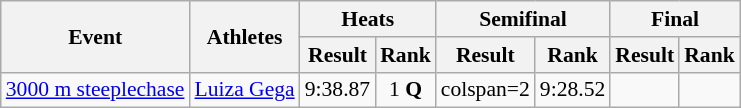<table class="wikitable" border="1" style="font-size:90%">
<tr>
<th rowspan=2>Event</th>
<th rowspan=2>Athletes</th>
<th colspan=2>Heats</th>
<th colspan=2>Semifinal</th>
<th colspan=2>Final</th>
</tr>
<tr>
<th>Result</th>
<th>Rank</th>
<th>Result</th>
<th>Rank</th>
<th>Result</th>
<th>Rank</th>
</tr>
<tr>
<td><a href='#'>3000 m steeplechase</a></td>
<td align=left><a href='#'>Luiza Gega</a></td>
<td align=center>9:38.87</td>
<td align=center>1 <strong>Q</strong></td>
<td>colspan=2 </td>
<td align=center>9:28.52 <strong></strong></td>
<td align=center></td>
</tr>
</table>
